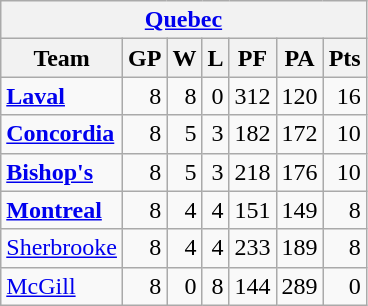<table class="wikitable" align="left">
<tr>
<th colspan="7"><a href='#'>Quebec</a></th>
</tr>
<tr>
<th>Team</th>
<th>GP</th>
<th>W</th>
<th>L</th>
<th>PF</th>
<th>PA</th>
<th>Pts</th>
</tr>
<tr align="right">
<td align="left"><strong><a href='#'>Laval</a></strong></td>
<td>8</td>
<td>8</td>
<td>0</td>
<td>312</td>
<td>120</td>
<td>16</td>
</tr>
<tr align="right">
<td align="left"><strong><a href='#'>Concordia</a></strong></td>
<td>8</td>
<td>5</td>
<td>3</td>
<td>182</td>
<td>172</td>
<td>10</td>
</tr>
<tr align="right">
<td align="left"><strong><a href='#'>Bishop's</a></strong></td>
<td>8</td>
<td>5</td>
<td>3</td>
<td>218</td>
<td>176</td>
<td>10</td>
</tr>
<tr align="right">
<td align="left"><strong><a href='#'>Montreal</a></strong></td>
<td>8</td>
<td>4</td>
<td>4</td>
<td>151</td>
<td>149</td>
<td>8</td>
</tr>
<tr align="right">
<td align="left"><a href='#'>Sherbrooke</a></td>
<td>8</td>
<td>4</td>
<td>4</td>
<td>233</td>
<td>189</td>
<td>8</td>
</tr>
<tr align="right">
<td align="left"><a href='#'>McGill</a></td>
<td>8</td>
<td>0</td>
<td>8</td>
<td>144</td>
<td>289</td>
<td>0</td>
</tr>
</table>
